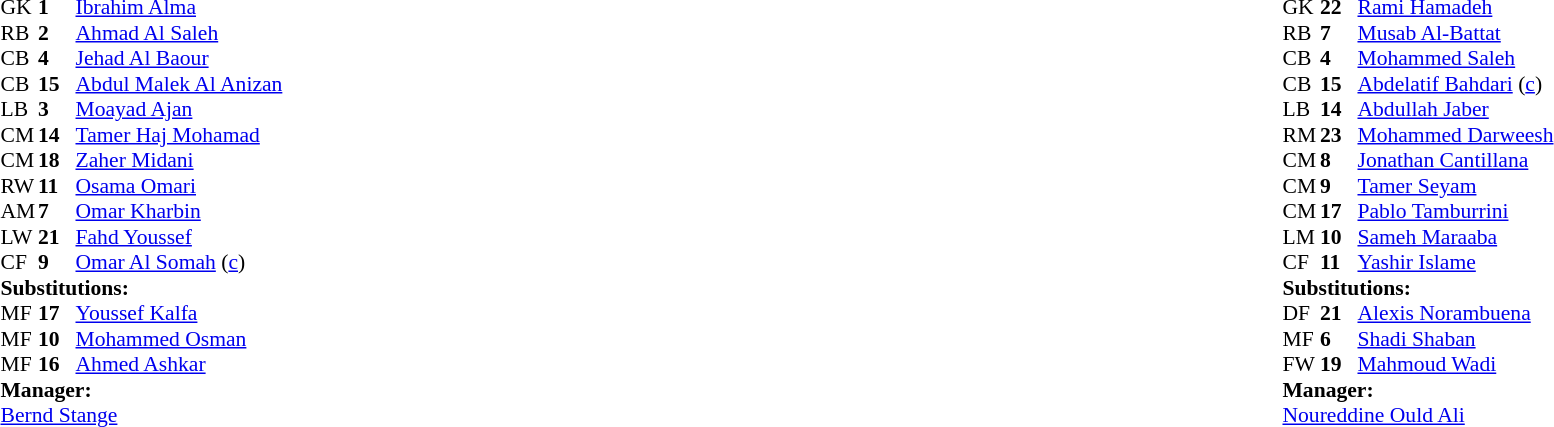<table width="100%">
<tr>
<td valign="top" width="40%"><br><table style="font-size:90%" cellspacing="0" cellpadding="0">
<tr>
<th width=25></th>
<th width=25></th>
</tr>
<tr>
<td>GK</td>
<td><strong>1</strong></td>
<td><a href='#'>Ibrahim Alma</a></td>
</tr>
<tr>
<td>RB</td>
<td><strong>2</strong></td>
<td><a href='#'>Ahmad Al Saleh</a></td>
</tr>
<tr>
<td>CB</td>
<td><strong>4</strong></td>
<td><a href='#'>Jehad Al Baour</a></td>
</tr>
<tr>
<td>CB</td>
<td><strong>15</strong></td>
<td><a href='#'>Abdul Malek Al Anizan</a></td>
</tr>
<tr>
<td>LB</td>
<td><strong>3</strong></td>
<td><a href='#'>Moayad Ajan</a></td>
</tr>
<tr>
<td>CM</td>
<td><strong>14</strong></td>
<td><a href='#'>Tamer Haj Mohamad</a></td>
<td></td>
<td></td>
</tr>
<tr>
<td>CM</td>
<td><strong>18</strong></td>
<td><a href='#'>Zaher Midani</a></td>
<td></td>
<td></td>
</tr>
<tr>
<td>RW</td>
<td><strong>11</strong></td>
<td><a href='#'>Osama Omari</a></td>
<td></td>
<td></td>
</tr>
<tr>
<td>AM</td>
<td><strong>7</strong></td>
<td><a href='#'>Omar Kharbin</a></td>
</tr>
<tr>
<td>LW</td>
<td><strong>21</strong></td>
<td><a href='#'>Fahd Youssef</a></td>
</tr>
<tr>
<td>CF</td>
<td><strong>9</strong></td>
<td><a href='#'>Omar Al Somah</a> (<a href='#'>c</a>)</td>
</tr>
<tr>
<td colspan=3><strong>Substitutions:</strong></td>
</tr>
<tr>
<td>MF</td>
<td><strong>17</strong></td>
<td><a href='#'>Youssef Kalfa</a></td>
<td></td>
<td></td>
</tr>
<tr>
<td>MF</td>
<td><strong>10</strong></td>
<td><a href='#'>Mohammed Osman</a></td>
<td></td>
<td></td>
</tr>
<tr>
<td>MF</td>
<td><strong>16</strong></td>
<td><a href='#'>Ahmed Ashkar</a></td>
<td></td>
<td></td>
</tr>
<tr>
<td colspan=3><strong>Manager:</strong></td>
</tr>
<tr>
<td colspan=3> <a href='#'>Bernd Stange</a></td>
</tr>
</table>
</td>
<td valign="top"></td>
<td valign="top" width="50%"><br><table style="font-size:90%; margin:auto" cellspacing="0" cellpadding="0">
<tr>
<th width=25></th>
<th width=25></th>
</tr>
<tr>
<td>GK</td>
<td><strong>22</strong></td>
<td><a href='#'>Rami Hamadeh</a></td>
</tr>
<tr>
<td>RB</td>
<td><strong>7</strong></td>
<td><a href='#'>Musab Al-Battat</a></td>
<td></td>
</tr>
<tr>
<td>CB</td>
<td><strong>4</strong></td>
<td><a href='#'>Mohammed Saleh</a></td>
<td></td>
</tr>
<tr>
<td>CB</td>
<td><strong>15</strong></td>
<td><a href='#'>Abdelatif Bahdari</a> (<a href='#'>c</a>)</td>
</tr>
<tr>
<td>LB</td>
<td><strong>14</strong></td>
<td><a href='#'>Abdullah Jaber</a></td>
</tr>
<tr>
<td>RM</td>
<td><strong>23</strong></td>
<td><a href='#'>Mohammed Darweesh</a></td>
</tr>
<tr>
<td>CM</td>
<td><strong>8</strong></td>
<td><a href='#'>Jonathan Cantillana</a></td>
<td></td>
<td></td>
</tr>
<tr>
<td>CM</td>
<td><strong>9</strong></td>
<td><a href='#'>Tamer Seyam</a></td>
</tr>
<tr>
<td>CM</td>
<td><strong>17</strong></td>
<td><a href='#'>Pablo Tamburrini</a></td>
<td></td>
<td></td>
</tr>
<tr>
<td>LM</td>
<td><strong>10</strong></td>
<td><a href='#'>Sameh Maraaba</a></td>
</tr>
<tr>
<td>CF</td>
<td><strong>11</strong></td>
<td><a href='#'>Yashir Islame</a></td>
<td></td>
<td></td>
</tr>
<tr>
<td colspan=3><strong>Substitutions:</strong></td>
</tr>
<tr>
<td>DF</td>
<td><strong>21</strong></td>
<td><a href='#'>Alexis Norambuena</a></td>
<td></td>
<td></td>
</tr>
<tr>
<td>MF</td>
<td><strong>6</strong></td>
<td><a href='#'>Shadi Shaban</a></td>
<td></td>
<td></td>
</tr>
<tr>
<td>FW</td>
<td><strong>19</strong></td>
<td><a href='#'>Mahmoud Wadi</a></td>
<td></td>
<td></td>
</tr>
<tr>
<td colspan=3><strong>Manager:</strong></td>
</tr>
<tr>
<td colspan=3> <a href='#'>Noureddine Ould Ali</a></td>
</tr>
</table>
</td>
</tr>
</table>
